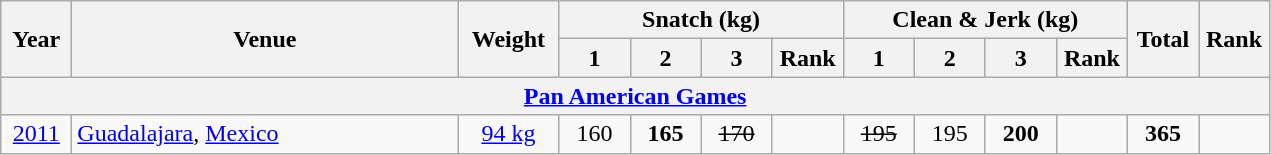<table class = "wikitable" style="text-align:center;">
<tr>
<th rowspan=2 width=40>Year</th>
<th rowspan=2 width=250>Venue</th>
<th rowspan=2 width=60>Weight</th>
<th colspan=4>Snatch (kg)</th>
<th colspan=4>Clean & Jerk (kg)</th>
<th rowspan=2 width=40>Total</th>
<th rowspan=2 width=40>Rank</th>
</tr>
<tr>
<th width=40>1</th>
<th width=40>2</th>
<th width=40>3</th>
<th width=40>Rank</th>
<th width=40>1</th>
<th width=40>2</th>
<th width=40>3</th>
<th width=40>Rank</th>
</tr>
<tr>
<th colspan=13><a href='#'>Pan American Games</a></th>
</tr>
<tr>
<td><a href='#'>2011</a></td>
<td align=left> <a href='#'>Guadalajara</a>, <a href='#'>Mexico</a></td>
<td><a href='#'>94 kg</a></td>
<td>160</td>
<td><strong>165</strong></td>
<td><s>170</s></td>
<td></td>
<td><s>195</s></td>
<td>195</td>
<td><strong>200</strong></td>
<td></td>
<td><strong>365</strong></td>
<td></td>
</tr>
</table>
